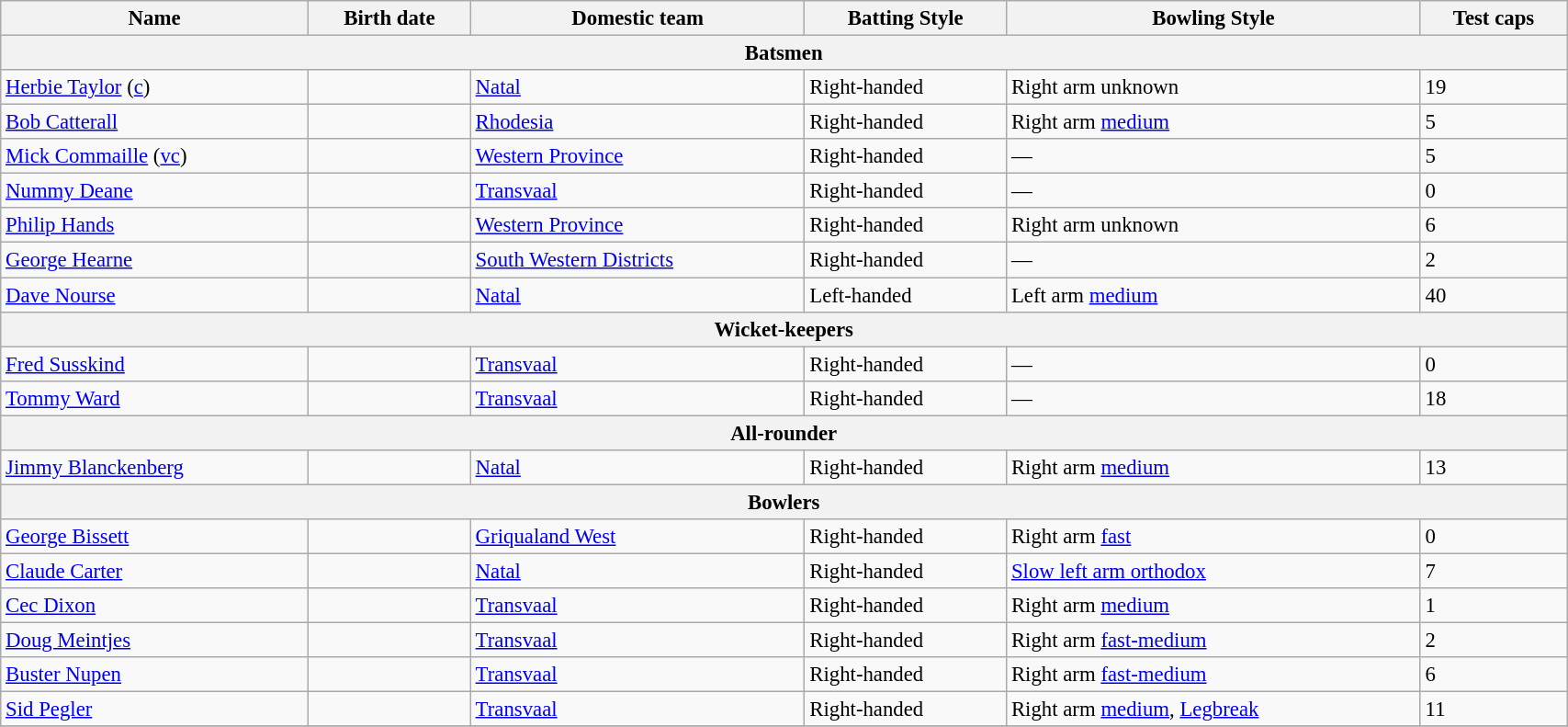<table class="wikitable"  style="font-size:95%; width:90%;">
<tr>
<th>Name</th>
<th>Birth date</th>
<th>Domestic team</th>
<th>Batting Style</th>
<th>Bowling Style</th>
<th>Test caps</th>
</tr>
<tr>
<th colspan="6">Batsmen</th>
</tr>
<tr>
<td><a href='#'>Herbie Taylor</a> (<a href='#'>c</a>)</td>
<td></td>
<td><a href='#'>Natal</a></td>
<td>Right-handed</td>
<td>Right arm unknown</td>
<td>19</td>
</tr>
<tr>
<td><a href='#'>Bob Catterall</a></td>
<td></td>
<td><a href='#'>Rhodesia</a></td>
<td>Right-handed</td>
<td>Right arm <a href='#'>medium</a></td>
<td>5</td>
</tr>
<tr>
<td><a href='#'>Mick Commaille</a> (<a href='#'>vc</a>)</td>
<td></td>
<td><a href='#'>Western Province</a></td>
<td>Right-handed</td>
<td>—</td>
<td>5</td>
</tr>
<tr>
<td><a href='#'>Nummy Deane</a></td>
<td></td>
<td><a href='#'>Transvaal</a></td>
<td>Right-handed</td>
<td>—</td>
<td>0</td>
</tr>
<tr>
<td><a href='#'>Philip Hands</a></td>
<td></td>
<td><a href='#'>Western Province</a></td>
<td>Right-handed</td>
<td>Right arm unknown</td>
<td>6</td>
</tr>
<tr>
<td><a href='#'>George Hearne</a></td>
<td></td>
<td><a href='#'>South Western Districts</a></td>
<td>Right-handed</td>
<td>—</td>
<td>2</td>
</tr>
<tr>
<td><a href='#'>Dave Nourse</a></td>
<td></td>
<td><a href='#'>Natal</a></td>
<td>Left-handed</td>
<td>Left arm <a href='#'>medium</a></td>
<td>40</td>
</tr>
<tr>
<th colspan="6">Wicket-keepers</th>
</tr>
<tr>
<td><a href='#'>Fred Susskind</a></td>
<td></td>
<td><a href='#'>Transvaal</a></td>
<td>Right-handed</td>
<td>—</td>
<td>0</td>
</tr>
<tr>
<td><a href='#'>Tommy Ward</a></td>
<td></td>
<td><a href='#'>Transvaal</a></td>
<td>Right-handed</td>
<td>—</td>
<td>18</td>
</tr>
<tr>
<th colspan="6">All-rounder</th>
</tr>
<tr>
<td><a href='#'>Jimmy Blanckenberg</a></td>
<td></td>
<td><a href='#'>Natal</a></td>
<td>Right-handed</td>
<td>Right arm <a href='#'>medium</a></td>
<td>13</td>
</tr>
<tr>
<th colspan="6">Bowlers</th>
</tr>
<tr>
<td><a href='#'>George Bissett</a></td>
<td></td>
<td><a href='#'>Griqualand West</a></td>
<td>Right-handed</td>
<td>Right arm <a href='#'>fast</a></td>
<td>0</td>
</tr>
<tr>
<td><a href='#'>Claude Carter</a></td>
<td></td>
<td><a href='#'>Natal</a></td>
<td>Right-handed</td>
<td><a href='#'>Slow left arm orthodox</a></td>
<td>7</td>
</tr>
<tr>
<td><a href='#'>Cec Dixon</a></td>
<td></td>
<td><a href='#'>Transvaal</a></td>
<td>Right-handed</td>
<td>Right arm <a href='#'>medium</a></td>
<td>1</td>
</tr>
<tr>
<td><a href='#'>Doug Meintjes</a></td>
<td></td>
<td><a href='#'>Transvaal</a></td>
<td>Right-handed</td>
<td>Right arm <a href='#'>fast-medium</a></td>
<td>2</td>
</tr>
<tr>
<td><a href='#'>Buster Nupen</a></td>
<td></td>
<td><a href='#'>Transvaal</a></td>
<td>Right-handed</td>
<td>Right arm <a href='#'>fast-medium</a></td>
<td>6</td>
</tr>
<tr>
<td><a href='#'>Sid Pegler</a></td>
<td></td>
<td><a href='#'>Transvaal</a></td>
<td>Right-handed</td>
<td>Right arm <a href='#'>medium</a>, <a href='#'>Legbreak</a></td>
<td>11</td>
</tr>
<tr>
</tr>
</table>
